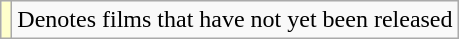<table class="wikitable">
<tr>
<td style="background:#ffc;"></td>
<td>Denotes films that have not yet been released</td>
</tr>
</table>
